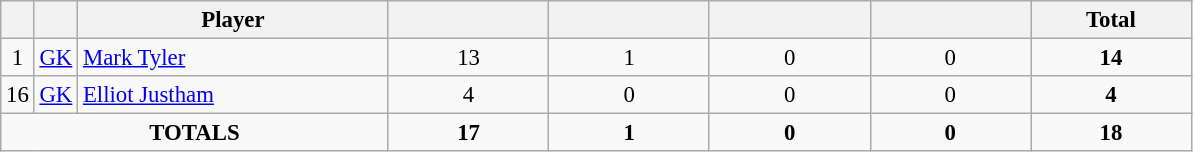<table class="wikitable sortable" style="font-size: 95%; text-align: center;">
<tr>
<th width=10></th>
<th width=10></th>
<th width=200>Player</th>
<th width=100></th>
<th width=100></th>
<th width=100></th>
<th width=100></th>
<th width=100>Total</th>
</tr>
<tr>
<td>1</td>
<td><a href='#'>GK</a></td>
<td align=left> <a href='#'>Mark Tyler</a></td>
<td>13</td>
<td>1</td>
<td>0</td>
<td>0</td>
<td><strong>14</strong></td>
</tr>
<tr>
<td>16</td>
<td><a href='#'>GK</a></td>
<td align=left> <a href='#'>Elliot Justham</a></td>
<td>4</td>
<td>0</td>
<td>0</td>
<td>0</td>
<td><strong>4</strong></td>
</tr>
<tr>
<td colspan="3"><strong>TOTALS</strong></td>
<td><strong>17</strong></td>
<td><strong>1</strong></td>
<td><strong>0</strong></td>
<td><strong>0</strong></td>
<td><strong>18</strong></td>
</tr>
</table>
